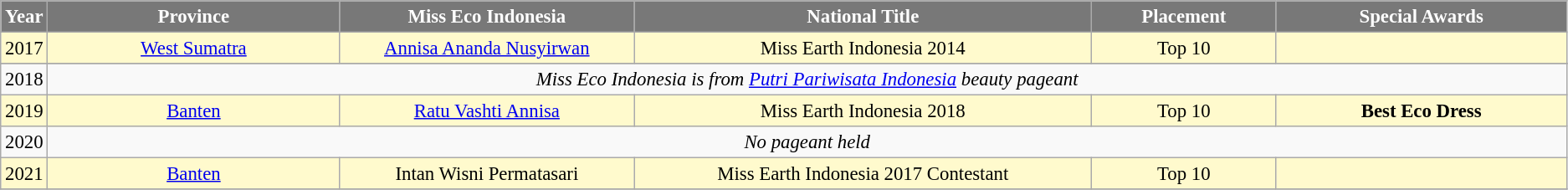<table class="wikitable sortable" style="font-size: 95%; text-align:center">
<tr>
<th width="30" style="background-color:#787878;color:#FFFFFF;">Year</th>
<th width="250" style="background-color:#787878;color:#FFFFFF;">Province</th>
<th width="250" style="background-color:#787878;color:#FFFFFF;">Miss Eco Indonesia</th>
<th width="400" style="background-color:#787878;color:#FFFFFF;">National Title</th>
<th width="150" style="background-color:#787878;color:#FFFFFF;">Placement</th>
<th width="250" style="background-color:#787878;color:#FFFFFF;">Special Awards</th>
</tr>
<tr style="background-color:#FFFACD; ">
<td>2017</td>
<td><a href='#'>West Sumatra</a></td>
<td><a href='#'>Annisa Ananda Nusyirwan</a></td>
<td>Miss Earth Indonesia 2014</td>
<td>Top 10</td>
<td></td>
</tr>
<tr>
</tr>
<tr>
<td>2018</td>
<td colspan="5" style="text-align:center;"><em>Miss Eco Indonesia is from <a href='#'>Putri Pariwisata Indonesia</a> beauty pageant</em></td>
</tr>
<tr style="background-color:#FFFACD; ">
<td>2019</td>
<td><a href='#'>Banten</a></td>
<td><a href='#'>Ratu Vashti Annisa</a></td>
<td>Miss Earth Indonesia 2018</td>
<td>Top 10</td>
<td><strong>Best Eco Dress</strong></td>
</tr>
<tr>
<td>2020</td>
<td colspan="5" style="text-align:center;"><em>No pageant held</em></td>
</tr>
<tr style="background-color:#FFFACD; ">
<td>2021</td>
<td><a href='#'>Banten</a></td>
<td>Intan Wisni Permatasari</td>
<td>Miss Earth Indonesia 2017 Contestant</td>
<td>Top 10</td>
<td></td>
</tr>
<tr>
</tr>
</table>
